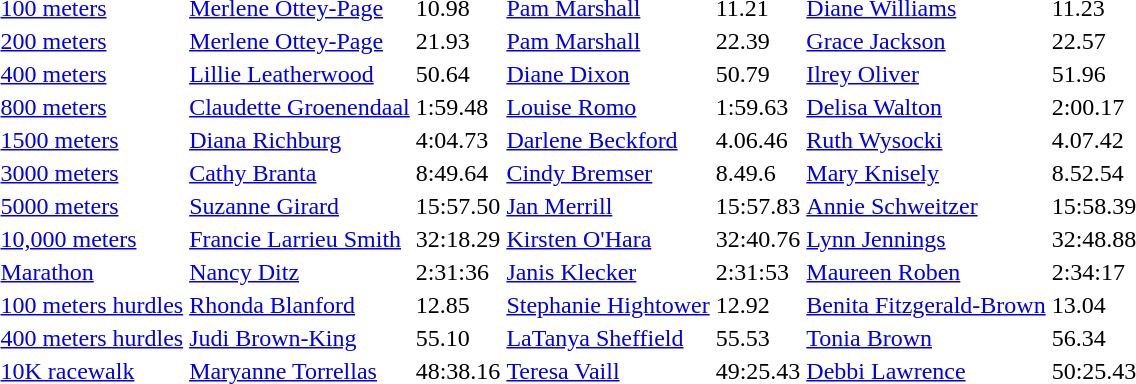<table>
<tr>
<td><a href='#'>100 meters</a></td>
<td><a href='#'>Merlene Ottey-Page</a> </td>
<td>10.98</td>
<td><a href='#'>Pam Marshall</a></td>
<td>11.21</td>
<td><a href='#'>Diane Williams</a></td>
<td>11.23</td>
</tr>
<tr>
<td><a href='#'>200 meters</a></td>
<td><a href='#'>Merlene Ottey-Page</a> </td>
<td>21.93</td>
<td><a href='#'>Pam Marshall</a></td>
<td>22.39</td>
<td><a href='#'>Grace Jackson</a> </td>
<td>22.57</td>
</tr>
<tr>
<td><a href='#'>400 meters</a></td>
<td><a href='#'>Lillie Leatherwood</a></td>
<td>50.64</td>
<td><a href='#'>Diane Dixon</a></td>
<td>50.79</td>
<td><a href='#'>Ilrey Oliver</a> </td>
<td>51.96</td>
</tr>
<tr>
<td><a href='#'>800 meters</a></td>
<td><a href='#'>Claudette Groenendaal</a></td>
<td>1:59.48</td>
<td><a href='#'>Louise Romo</a></td>
<td>1:59.63</td>
<td><a href='#'>Delisa Walton</a></td>
<td>2:00.17</td>
</tr>
<tr>
<td><a href='#'>1500 meters</a></td>
<td><a href='#'>Diana Richburg</a></td>
<td>4:04.73</td>
<td><a href='#'>Darlene Beckford</a></td>
<td>4.06.46</td>
<td><a href='#'>Ruth Wysocki</a></td>
<td>4.07.42</td>
</tr>
<tr>
<td><a href='#'>3000 meters</a></td>
<td><a href='#'>Cathy Branta</a></td>
<td>8:49.64</td>
<td><a href='#'>Cindy Bremser</a></td>
<td>8.49.6</td>
<td><a href='#'>Mary Knisely</a></td>
<td>8.52.54</td>
</tr>
<tr>
<td><a href='#'>5000 meters</a></td>
<td><a href='#'>Suzanne Girard</a></td>
<td>15:57.50</td>
<td><a href='#'>Jan Merrill</a></td>
<td>15:57.83</td>
<td><a href='#'>Annie Schweitzer</a></td>
<td>15:58.39</td>
</tr>
<tr>
<td><a href='#'>10,000 meters</a></td>
<td><a href='#'>Francie Larrieu Smith</a></td>
<td>32:18.29</td>
<td><a href='#'>Kirsten O'Hara</a></td>
<td>32:40.76</td>
<td><a href='#'>Lynn Jennings</a></td>
<td>32:48.88</td>
</tr>
<tr>
<td><a href='#'>Marathon</a></td>
<td><a href='#'>Nancy Ditz</a></td>
<td>2:31:36</td>
<td><a href='#'>Janis Klecker</a></td>
<td>2:31:53</td>
<td><a href='#'>Maureen Roben</a></td>
<td>2:34:17</td>
</tr>
<tr>
<td><a href='#'>100 meters hurdles</a></td>
<td><a href='#'>Rhonda Blanford</a></td>
<td>12.85</td>
<td><a href='#'>Stephanie Hightower</a></td>
<td>12.92</td>
<td><a href='#'>Benita Fitzgerald-Brown</a></td>
<td>13.04</td>
</tr>
<tr>
<td><a href='#'>400 meters hurdles</a></td>
<td><a href='#'>Judi Brown-King</a></td>
<td>55.10</td>
<td><a href='#'>LaTanya Sheffield</a></td>
<td>55.53</td>
<td><a href='#'>Tonia Brown</a></td>
<td>56.34</td>
</tr>
<tr>
<td><a href='#'>10K racewalk</a></td>
<td><a href='#'>Maryanne Torrellas</a></td>
<td>48:38.16</td>
<td><a href='#'>Teresa Vaill</a></td>
<td>49:25.43</td>
<td><a href='#'>Debbi Lawrence</a></td>
<td>50:25.43</td>
</tr>
</table>
